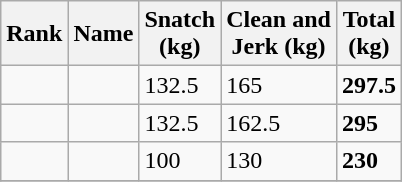<table class="wikitable">
<tr>
<th>Rank</th>
<th>Name</th>
<th>Snatch <br> (kg)</th>
<th>Clean and <br> Jerk (kg)</th>
<th>Total <br> (kg)</th>
</tr>
<tr>
<td align=center></td>
<td></td>
<td>132.5</td>
<td>165</td>
<td><strong>297.5</strong></td>
</tr>
<tr>
<td align=center></td>
<td></td>
<td>132.5</td>
<td>162.5</td>
<td><strong>295</strong></td>
</tr>
<tr>
<td align=center></td>
<td></td>
<td>100</td>
<td>130</td>
<td><strong>230</strong></td>
</tr>
<tr>
</tr>
</table>
